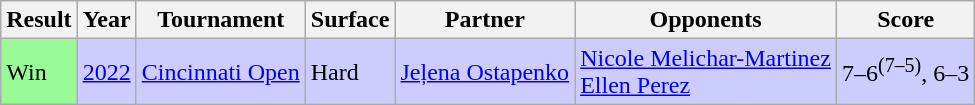<table class="wikitable">
<tr>
<th>Result</th>
<th>Year</th>
<th>Tournament</th>
<th>Surface</th>
<th>Partner</th>
<th>Opponents</th>
<th>Score</th>
</tr>
<tr style="background:#ccf;">
<td bgcolor=98fb98>Win</td>
<td><a href='#'>2022</a></td>
<td><a href='#'>Cincinnati Open</a></td>
<td>Hard</td>
<td> <a href='#'>Jeļena Ostapenko</a></td>
<td> <a href='#'>Nicole Melichar-Martinez</a> <br>  <a href='#'>Ellen Perez</a></td>
<td>7–6<sup>(7–5)</sup>, 6–3</td>
</tr>
</table>
